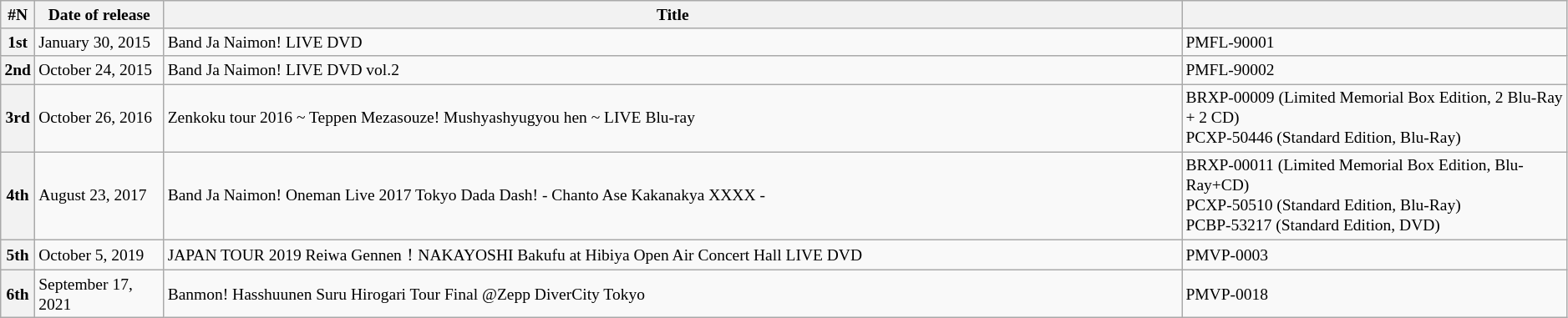<table class="wikitable" style="font-size:small">
<tr>
<th>#N</th>
<th>Date of release</th>
<th style="width:65%">Title</th>
<th></th>
</tr>
<tr>
<th>1st</th>
<td>January 30, 2015</td>
<td>Band Ja Naimon! LIVE DVD</td>
<td>PMFL-90001</td>
</tr>
<tr>
<th>2nd</th>
<td>October 24, 2015</td>
<td>Band Ja Naimon! LIVE DVD vol.2</td>
<td>PMFL-90002</td>
</tr>
<tr>
<th>3rd</th>
<td>October 26, 2016</td>
<td>Zenkoku tour 2016 ~ Teppen Mezasouze! Mushyashyugyou hen ~ LIVE Blu-ray</td>
<td>BRXP-00009 (Limited Memorial Box Edition, 2 Blu-Ray + 2 CD)<br>PCXP-50446 (Standard Edition, Blu-Ray)</td>
</tr>
<tr>
<th>4th</th>
<td>August 23, 2017</td>
<td>Band Ja Naimon! Oneman Live 2017 Tokyo Dada Dash! - Chanto Ase Kakanakya XXXX -</td>
<td>BRXP-00011 (Limited Memorial Box Edition, Blu-Ray+CD)<br>PCXP-50510 (Standard Edition, Blu-Ray)<br>PCBP-53217 (Standard Edition, DVD)</td>
</tr>
<tr>
<th>5th</th>
<td>October 5, 2019</td>
<td>JAPAN TOUR 2019 Reiwa Gennen！NAKAYOSHI Bakufu at Hibiya Open Air Concert Hall LIVE DVD</td>
<td>PMVP-0003</td>
</tr>
<tr>
<th>6th</th>
<td>September 17, 2021</td>
<td>Banmon! Hasshuunen Suru Hirogari Tour Final @Zepp DiverCity Tokyo</td>
<td>PMVP-0018</td>
</tr>
</table>
